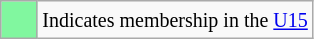<table class="wikitable">
<tr>
<td style="background:#81F79F"><small>     </small></td>
<td><small>Indicates membership in the <a href='#'>U15</a> </small></td>
</tr>
</table>
